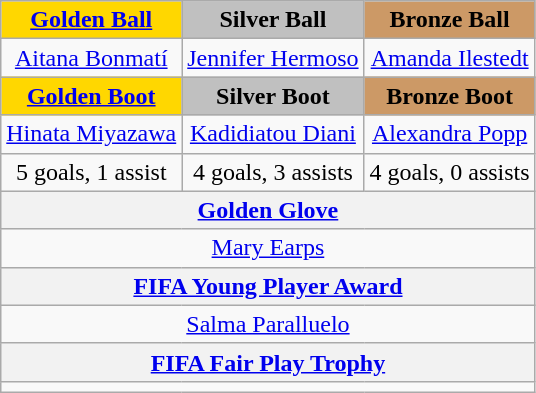<table class="wikitable" style="text-align:center">
<tr>
<th scope=col style="background-color: gold"><a href='#'>Golden Ball</a></th>
<th scope=col style="background-color: silver">Silver Ball</th>
<th scope=col style="background-color: #cc9966">Bronze Ball</th>
</tr>
<tr>
<td> <a href='#'>Aitana Bonmatí</a></td>
<td> <a href='#'>Jennifer Hermoso</a></td>
<td> <a href='#'>Amanda Ilestedt</a></td>
</tr>
<tr>
<th scope=col style="background-color: gold"><a href='#'>Golden Boot</a></th>
<th scope=col style="background-color: silver">Silver Boot</th>
<th scope=col style="background-color: #cc9966">Bronze Boot</th>
</tr>
<tr>
<td> <a href='#'>Hinata Miyazawa</a></td>
<td> <a href='#'>Kadidiatou Diani</a></td>
<td> <a href='#'>Alexandra Popp</a></td>
</tr>
<tr>
<td>5 goals, 1 assist</td>
<td>4 goals, 3 assists</td>
<td>4 goals, 0 assists</td>
</tr>
<tr>
<th colspan="3"><a href='#'>Golden Glove</a></th>
</tr>
<tr>
<td colspan="3"> <a href='#'>Mary Earps</a></td>
</tr>
<tr>
<th colspan="3"><a href='#'>FIFA Young Player Award</a></th>
</tr>
<tr>
<td colspan="3"> <a href='#'>Salma Paralluelo</a></td>
</tr>
<tr>
<th colspan="3"><a href='#'>FIFA Fair Play Trophy</a></th>
</tr>
<tr>
<td colspan="3"></td>
</tr>
</table>
